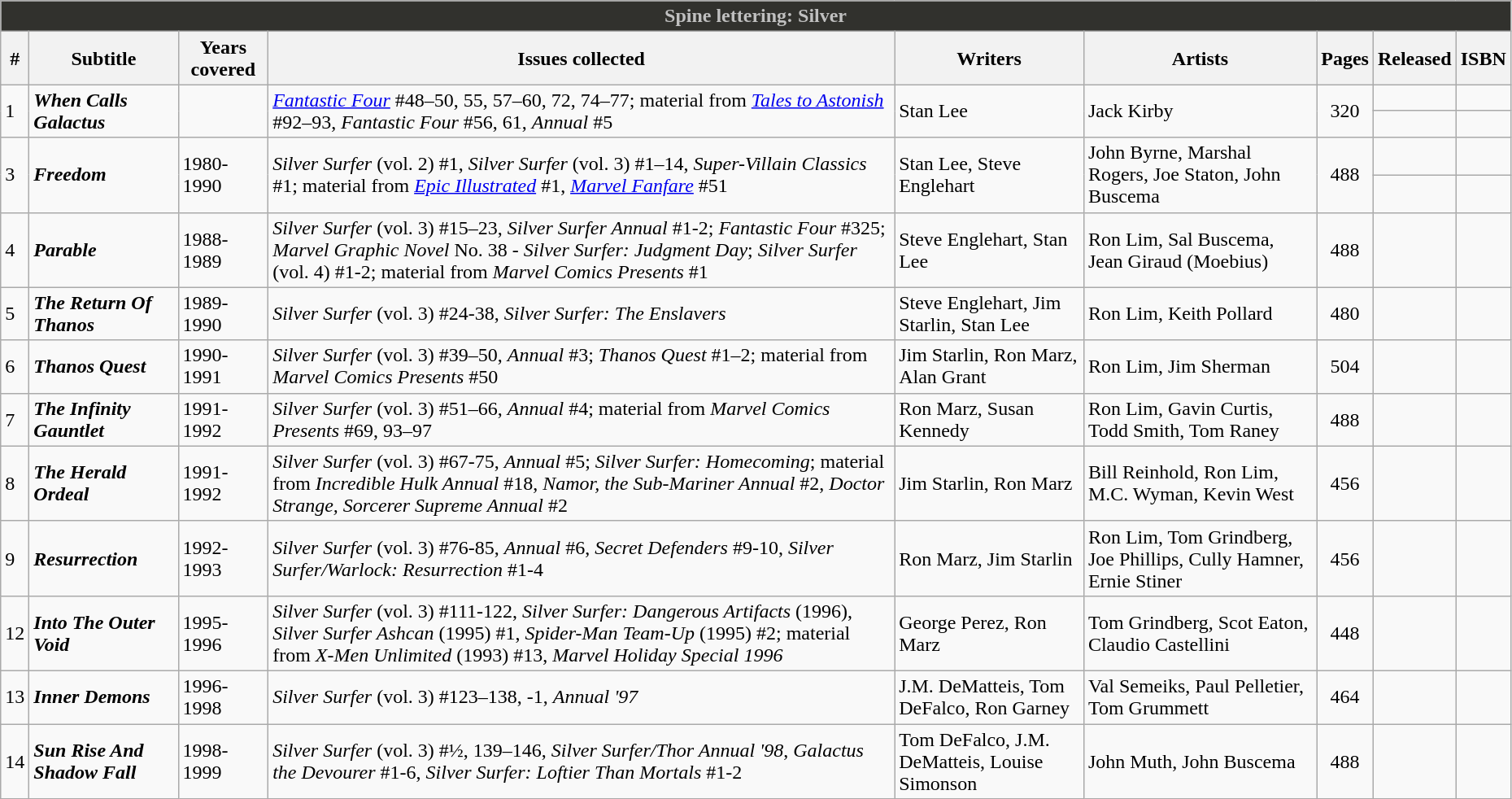<table class="wikitable sortable" width=98%>
<tr>
<th colspan=9 style="background-color: #31312D; color: silver;">Spine lettering: Silver</th>
</tr>
<tr>
<th class="unsortable">#</th>
<th class="unsortable">Subtitle</th>
<th>Years covered</th>
<th class="unsortable">Issues collected</th>
<th class="unsortable">Writers</th>
<th class="unsortable">Artists</th>
<th class="unsortable">Pages</th>
<th>Released</th>
<th class="unsortable">ISBN</th>
</tr>
<tr>
<td rowspan=2>1</td>
<td rowspan=2><strong><em>When Calls Galactus</em></strong></td>
<td rowspan=2></td>
<td rowspan=2><em><a href='#'>Fantastic Four</a></em> #48–50, 55, 57–60, 72, 74–77; material from <em><a href='#'>Tales to Astonish</a></em> #92–93, <em>Fantastic Four</em> #56, 61, <em>Annual</em> #5</td>
<td rowspan=2>Stan Lee</td>
<td rowspan=2>Jack Kirby</td>
<td style="text-align: center;" rowspan=2>320</td>
<td></td>
<td></td>
</tr>
<tr>
<td></td>
<td></td>
</tr>
<tr>
<td rowspan=2>3</td>
<td rowspan=2><strong><em>Freedom</em></strong></td>
<td rowspan=2>1980-1990</td>
<td rowspan=2><em>Silver Surfer</em> (vol. 2) #1, <em>Silver Surfer</em> (vol. 3) #1–14, <em>Super-Villain Classics</em> #1; material from <em><a href='#'>Epic Illustrated</a></em> #1, <em><a href='#'>Marvel Fanfare</a></em> #51</td>
<td rowspan=2>Stan Lee, Steve Englehart</td>
<td rowspan=2>John Byrne, Marshal Rogers, Joe Staton, John Buscema</td>
<td style="text-align: center;" rowspan=2>488</td>
<td></td>
<td></td>
</tr>
<tr>
<td></td>
<td></td>
</tr>
<tr>
<td>4</td>
<td><strong><em>Parable</em></strong></td>
<td>1988-1989</td>
<td><em>Silver Surfer</em> (vol. 3) #15–23, <em>Silver Surfer Annual</em> #1-2; <em>Fantastic Four</em> #325; <em>Marvel Graphic Novel</em> No. 38 - <em>Silver Surfer: Judgment Day</em>; <em>Silver Surfer</em> (vol. 4) #1-2; material from <em>Marvel Comics Presents</em> #1</td>
<td>Steve Englehart, Stan Lee</td>
<td>Ron Lim, Sal Buscema, Jean Giraud (Moebius)</td>
<td style="text-align: center;">488</td>
<td></td>
<td></td>
</tr>
<tr>
<td>5</td>
<td><strong><em>The Return Of Thanos</em></strong></td>
<td>1989-1990</td>
<td><em>Silver Surfer</em> (vol. 3) #24-38, <em>Silver Surfer: The Enslavers</em></td>
<td>Steve Englehart, Jim Starlin, Stan Lee</td>
<td>Ron Lim, Keith Pollard</td>
<td style="text-align: center;">480</td>
<td></td>
<td></td>
</tr>
<tr>
<td>6</td>
<td><strong><em>Thanos Quest</em></strong></td>
<td>1990-1991</td>
<td><em>Silver Surfer</em> (vol. 3) #39–50, <em>Annual</em> #3; <em>Thanos Quest</em> #1–2; material from <em>Marvel Comics Presents</em> #50</td>
<td>Jim Starlin, Ron Marz, Alan Grant</td>
<td>Ron Lim, Jim Sherman</td>
<td style="text-align: center;">504</td>
<td></td>
<td></td>
</tr>
<tr>
<td>7</td>
<td><strong><em>The Infinity Gauntlet</em></strong></td>
<td>1991-1992</td>
<td><em>Silver Surfer</em> (vol. 3) #51–66, <em>Annual</em> #4; material from <em>Marvel Comics Presents</em> #69, 93–97</td>
<td>Ron Marz, Susan Kennedy</td>
<td>Ron Lim, Gavin Curtis, Todd Smith, Tom Raney</td>
<td style="text-align: center;">488</td>
<td></td>
<td></td>
</tr>
<tr>
<td>8</td>
<td><strong><em>The Herald Ordeal</em></strong></td>
<td>1991-1992</td>
<td><em>Silver Surfer</em> (vol. 3) #67-75, <em>Annual</em> #5; <em>Silver Surfer: Homecoming</em>; material from <em>Incredible Hulk Annual</em> #18, <em>Namor, the Sub-Mariner Annual</em> #2, <em>Doctor Strange, Sorcerer Supreme Annual</em>  #2</td>
<td>Jim Starlin, Ron Marz</td>
<td>Bill Reinhold, Ron Lim, M.C. Wyman, Kevin West</td>
<td style="text-align: center;">456</td>
<td></td>
<td></td>
</tr>
<tr>
<td>9</td>
<td><strong><em>Resurrection</em></strong></td>
<td>1992-1993</td>
<td><em>Silver Surfer</em> (vol. 3) #76-85, <em>Annual</em> #6, <em>Secret Defenders</em> #9-10, <em>Silver Surfer/Warlock: Resurrection</em> #1-4</td>
<td>Ron Marz, Jim Starlin</td>
<td>Ron Lim, Tom Grindberg, Joe Phillips, Cully Hamner, Ernie Stiner</td>
<td style="text-align: center;">456</td>
<td></td>
<td></td>
</tr>
<tr>
<td>12</td>
<td><strong><em>Into The Outer Void</em></strong></td>
<td>1995-1996</td>
<td><em>Silver Surfer</em> (vol. 3) #111-122, <em>Silver Surfer: Dangerous Artifacts</em> (1996), <em>Silver Surfer Ashcan</em> (1995) #1, <em>Spider-Man Team-Up</em> (1995) #2; material from <em>X-Men Unlimited</em> (1993) #13, <em>Marvel Holiday Special 1996</em></td>
<td>George Perez, Ron Marz</td>
<td>Tom Grindberg, Scot Eaton, Claudio Castellini</td>
<td style="text-align: center;">448</td>
<td></td>
<td></td>
</tr>
<tr>
<td>13</td>
<td><strong><em>Inner Demons</em></strong></td>
<td>1996-1998</td>
<td><em>Silver Surfer</em> (vol. 3) #123–138, -1, <em>Annual '97</em></td>
<td>J.M. DeMatteis, Tom DeFalco, Ron Garney</td>
<td>Val Semeiks, Paul Pelletier, Tom Grummett</td>
<td style="text-align: center;">464</td>
<td></td>
<td></td>
</tr>
<tr>
<td>14</td>
<td><strong><em>Sun Rise And Shadow Fall</em></strong></td>
<td>1998-1999</td>
<td><em>Silver Surfer</em> (vol. 3) #½, 139–146, <em>Silver Surfer/Thor Annual '98</em>, <em>Galactus the Devourer</em> #1-6, <em>Silver Surfer: Loftier Than Mortals</em> #1-2</td>
<td>Tom DeFalco, J.M. DeMatteis, Louise Simonson</td>
<td>John Muth, John Buscema</td>
<td style="text-align: center;">488</td>
<td></td>
<td></td>
</tr>
</table>
